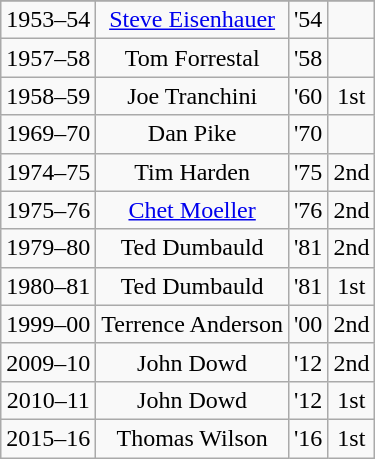<table class="wikitable" style="text-align:center;">
<tr>
</tr>
<tr>
<td>1953–54</td>
<td><a href='#'>Steve Eisenhauer</a></td>
<td>'54</td>
<td></td>
</tr>
<tr>
<td>1957–58</td>
<td>Tom Forrestal</td>
<td>'58</td>
<td></td>
</tr>
<tr>
<td>1958–59</td>
<td>Joe Tranchini</td>
<td>'60</td>
<td>1st</td>
</tr>
<tr>
<td>1969–70</td>
<td>Dan Pike</td>
<td>'70</td>
<td></td>
</tr>
<tr>
<td>1974–75</td>
<td>Tim Harden</td>
<td>'75</td>
<td>2nd</td>
</tr>
<tr>
<td>1975–76</td>
<td><a href='#'>Chet Moeller</a></td>
<td>'76</td>
<td>2nd</td>
</tr>
<tr>
<td>1979–80</td>
<td>Ted Dumbauld</td>
<td>'81</td>
<td>2nd</td>
</tr>
<tr>
<td>1980–81</td>
<td>Ted Dumbauld</td>
<td>'81</td>
<td>1st</td>
</tr>
<tr>
<td>1999–00</td>
<td>Terrence Anderson</td>
<td>'00</td>
<td>2nd</td>
</tr>
<tr>
<td>2009–10</td>
<td>John Dowd</td>
<td>'12</td>
<td>2nd</td>
</tr>
<tr>
<td>2010–11</td>
<td>John Dowd</td>
<td>'12</td>
<td>1st</td>
</tr>
<tr>
<td>2015–16</td>
<td>Thomas Wilson</td>
<td>'16</td>
<td>1st</td>
</tr>
</table>
